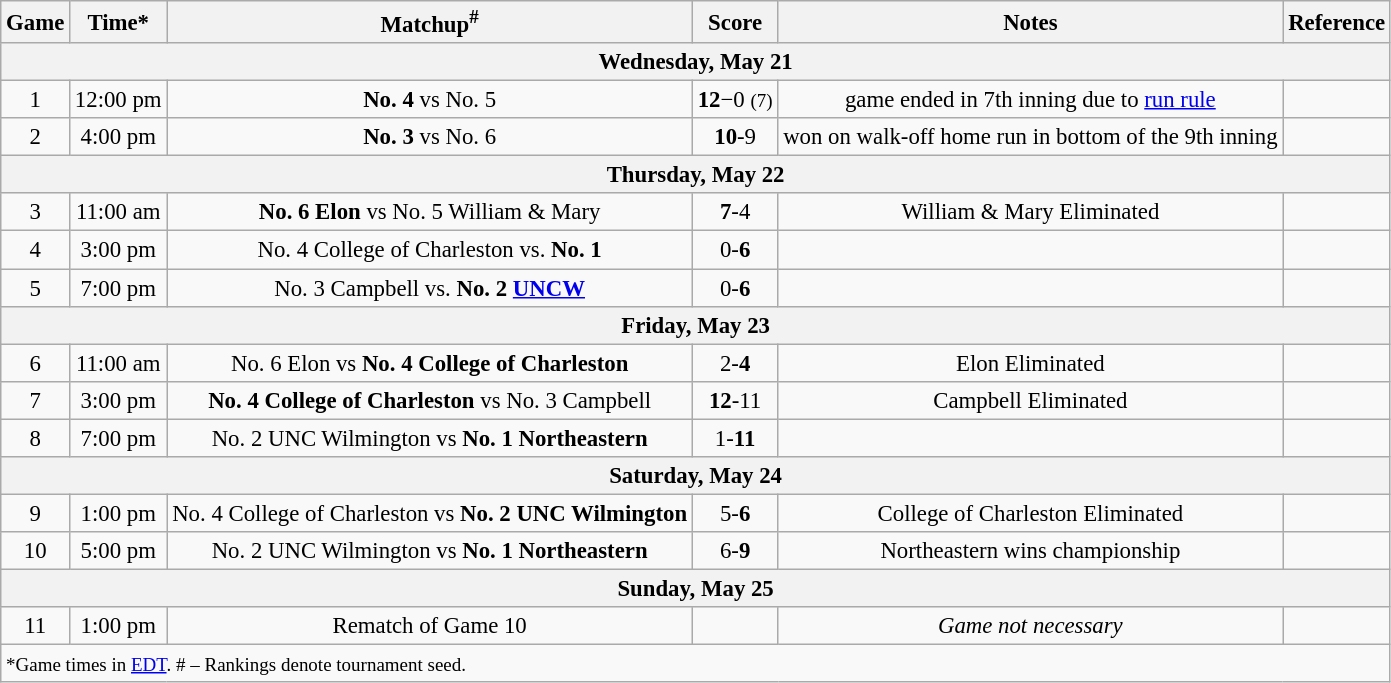<table class="wikitable" style="font-size: 95%">
<tr align="center">
<th>Game</th>
<th>Time*</th>
<th>Matchup<sup>#</sup></th>
<th>Score</th>
<th>Notes</th>
<th>Reference</th>
</tr>
<tr>
<th colspan=7>Wednesday, May 21</th>
</tr>
<tr>
<td style="text-align:center;">1</td>
<td style="text-align:center;">12:00 pm</td>
<td style="text-align:center;"><strong>No. 4 </strong> vs No. 5 </td>
<td style="text-align:center;"><strong>12</strong>−0 <small>(7)</small></td>
<td style="text-align:center;">game ended in 7th inning due to <a href='#'>run rule</a></td>
<td style="text-align:center;"></td>
</tr>
<tr>
<td style="text-align:center;">2</td>
<td style="text-align:center;">4:00 pm</td>
<td style="text-align:center;"><strong>No. 3 </strong> vs No. 6 </td>
<td style="text-align:center;"><strong>10</strong>-9</td>
<td style="text-align:center;">won on walk-off home run in bottom of the 9th inning</td>
<td style="text-align:center;"></td>
</tr>
<tr>
<th colspan=7>Thursday, May 22</th>
</tr>
<tr>
<td style="text-align:center;">3</td>
<td style="text-align:center;">11:00 am</td>
<td style="text-align:center;"><strong>No. 6 Elon</strong> vs No. 5 William & Mary</td>
<td style="text-align:center;"><strong>7</strong>-4</td>
<td style="text-align:center;">William & Mary Eliminated</td>
<td style="text-align:center;"></td>
</tr>
<tr>
<td style="text-align:center;">4</td>
<td style="text-align:center;">3:00 pm</td>
<td style="text-align:center;">No. 4 College of Charleston vs. <strong>No. 1 </strong></td>
<td style="text-align:center;">0-<strong>6</strong></td>
<td style="text-align:center;"></td>
<td style="text-align:center;"></td>
</tr>
<tr>
<td style="text-align:center;">5</td>
<td style="text-align:center;">7:00 pm</td>
<td style="text-align:center;">No. 3 Campbell vs. <strong>No. 2 <a href='#'>UNCW</a></strong></td>
<td style="text-align:center;">0-<strong>6</strong></td>
<td style="text-align:center;"></td>
<td style="text-align:center;"></td>
</tr>
<tr>
<th colspan=7>Friday, May 23</th>
</tr>
<tr>
<td style="text-align:center;">6</td>
<td style="text-align:center;">11:00 am</td>
<td style="text-align:center;">No. 6 Elon vs <strong>No. 4 College of Charleston</strong></td>
<td style="text-align:center;">2-<strong>4</strong></td>
<td style="text-align:center;">Elon Eliminated</td>
<td style="text-align:center;"></td>
</tr>
<tr>
<td style="text-align:center;">7</td>
<td style="text-align:center;">3:00 pm</td>
<td style="text-align:center;"><strong>No. 4 College of Charleston</strong> vs No. 3 Campbell</td>
<td style="text-align:center;"><strong>12</strong>-11</td>
<td style="text-align:center;">Campbell Eliminated</td>
<td style="text-align:center;"></td>
</tr>
<tr>
<td style="text-align:center;">8</td>
<td style="text-align:center;">7:00 pm</td>
<td style="text-align:center;">No. 2 UNC Wilmington vs <strong>No. 1 Northeastern</strong></td>
<td style="text-align:center;">1-<strong>11</strong></td>
<td style="text-align:center;"></td>
<td style="text-align:center;"></td>
</tr>
<tr>
<th colspan=7>Saturday, May 24</th>
</tr>
<tr>
<td style="text-align:center;">9</td>
<td style="text-align:center;">1:00 pm</td>
<td style="text-align:center;">No. 4 College of Charleston vs <strong>No. 2 UNC Wilmington</strong></td>
<td style="text-align:center;">5-<strong>6</strong></td>
<td style="text-align:center;">College of Charleston Eliminated</td>
<td style="text-align:center;"></td>
</tr>
<tr>
<td style="text-align:center;">10</td>
<td style="text-align:center;">5:00 pm</td>
<td style="text-align:center;">No. 2 UNC Wilmington vs <strong>No. 1 Northeastern</strong></td>
<td style="text-align:center;">6-<strong>9</strong></td>
<td style="text-align:center;">Northeastern wins championship</td>
<td style="text-align:center;"></td>
</tr>
<tr>
<th colspan=7>Sunday, May 25</th>
</tr>
<tr>
<td style="text-align:center;">11</td>
<td style="text-align:center;">1:00 pm</td>
<td style="text-align:center;">Rematch of Game 10</td>
<td style="text-align:center;"></td>
<td style="text-align:center;"><em>Game not necessary</em></td>
<td style="text-align:center;"></td>
</tr>
<tr>
<td colspan=7><small>*Game times in <a href='#'>EDT</a>. # – Rankings denote tournament seed. </small></td>
</tr>
</table>
